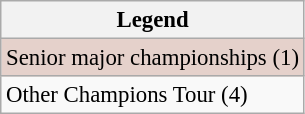<table class="wikitable" style="font-size:95%;">
<tr>
<th>Legend</th>
</tr>
<tr style="background:#e5d1cb;">
<td>Senior major championships (1)</td>
</tr>
<tr>
<td>Other Champions Tour (4)</td>
</tr>
</table>
